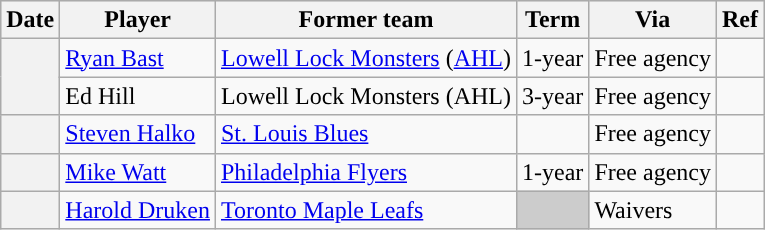<table class="wikitable plainrowheaders">
<tr style="background:#ddd; text-align:center;">
<th>Date</th>
<th>Player</th>
<th>Former team</th>
<th>Term</th>
<th>Via</th>
<th>Ref</th>
</tr>
<tr>
<th scope="row" rowspan=2></th>
<td><a href='#'>Ryan Bast</a></td>
<td><a href='#'>Lowell Lock Monsters</a> (<a href='#'>AHL</a>)</td>
<td>1-year</td>
<td>Free agency</td>
<td></td>
</tr>
<tr>
<td>Ed Hill</td>
<td>Lowell Lock Monsters (AHL)</td>
<td>3-year</td>
<td>Free agency</td>
<td></td>
</tr>
<tr>
<th scope="row"></th>
<td><a href='#'>Steven Halko</a></td>
<td><a href='#'>St. Louis Blues</a></td>
<td></td>
<td>Free agency</td>
<td></td>
</tr>
<tr>
<th scope="row"></th>
<td><a href='#'>Mike Watt</a></td>
<td><a href='#'>Philadelphia Flyers</a></td>
<td>1-year</td>
<td>Free agency</td>
<td></td>
</tr>
<tr>
<th scope="row"></th>
<td><a href='#'>Harold Druken</a></td>
<td><a href='#'>Toronto Maple Leafs</a></td>
<td style="background:#ccc"></td>
<td>Waivers</td>
<td></td>
</tr>
</table>
